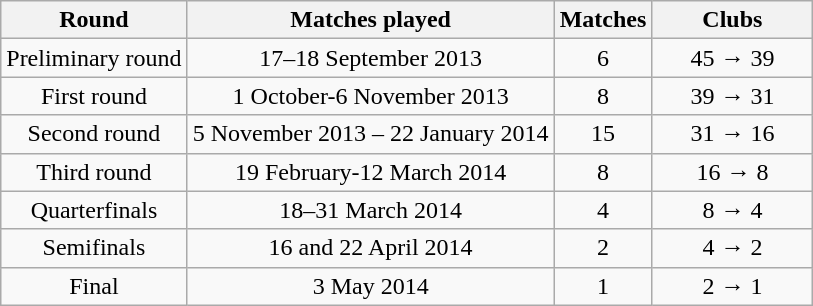<table class="wikitable">
<tr>
<th>Round</th>
<th>Matches played</th>
<th>Matches</th>
<th style="width:100px;">Clubs</th>
</tr>
<tr align=center>
<td>Preliminary round</td>
<td>17–18 September 2013</td>
<td>6</td>
<td>45 → 39</td>
</tr>
<tr align=center>
<td>First round</td>
<td>1 October-6 November 2013</td>
<td>8</td>
<td>39 → 31</td>
</tr>
<tr align=center>
<td>Second round</td>
<td>5 November 2013 – 22 January 2014</td>
<td>15</td>
<td>31 → 16</td>
</tr>
<tr align=center>
<td>Third round</td>
<td>19 February-12 March 2014</td>
<td>8</td>
<td>16 → 8</td>
</tr>
<tr align=center>
<td>Quarterfinals</td>
<td>18–31 March 2014</td>
<td>4</td>
<td>8 → 4</td>
</tr>
<tr align=center>
<td>Semifinals</td>
<td>16 and 22 April 2014</td>
<td>2</td>
<td>4 → 2</td>
</tr>
<tr align=center>
<td>Final</td>
<td>3 May 2014</td>
<td>1</td>
<td>2 → 1</td>
</tr>
</table>
